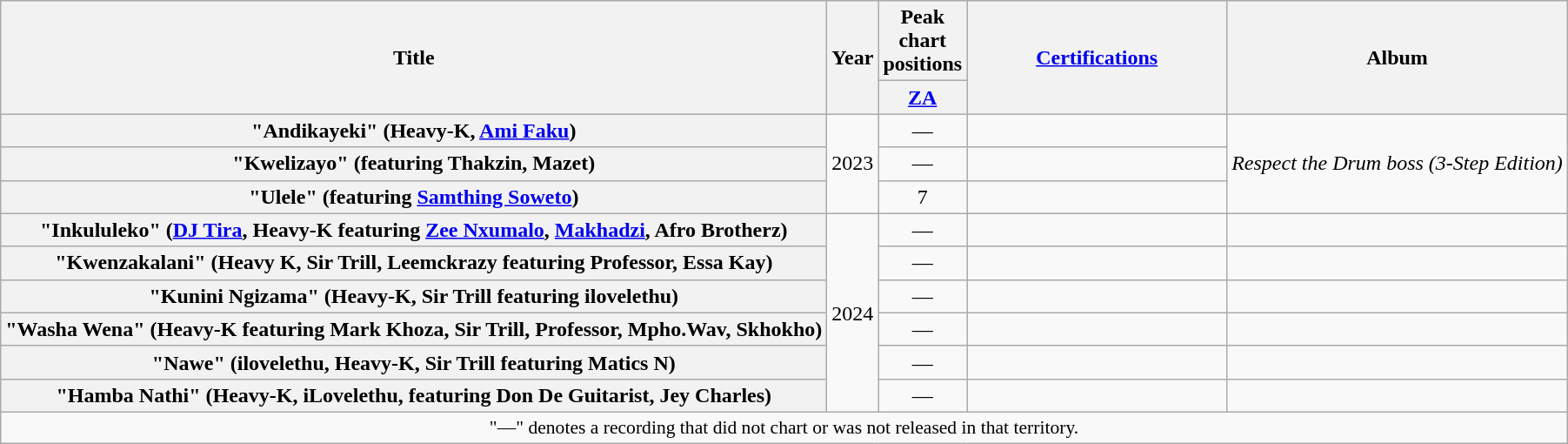<table class="wikitable plainrowheaders" style="text-align:center;">
<tr>
<th scope="col" rowspan="2">Title</th>
<th scope="col" rowspan="2">Year</th>
<th scope="col" colspan="1">Peak chart positions</th>
<th scope="col" rowspan="2" style="width:12em;"><a href='#'>Certifications</a></th>
<th scope="col" rowspan="2">Album</th>
</tr>
<tr>
<th scope="col" style="width:3em;font-size:100%;"><a href='#'>ZA</a><br></th>
</tr>
<tr>
<th scope="row">"Andikayeki" (Heavy-K, <a href='#'>Ami Faku</a>)</th>
<td rowspan=3>2023</td>
<td>—</td>
<td></td>
<td rowspan=3><em>Respect the Drum boss (3-Step Edition)</em></td>
</tr>
<tr>
<th scope="row">"Kwelizayo" (featuring Thakzin, Mazet)</th>
<td>—</td>
<td></td>
</tr>
<tr>
<th scope="row">"Ulele" (featuring <a href='#'>Samthing Soweto</a>)</th>
<td>7</td>
<td></td>
</tr>
<tr>
<th scope="row">"Inkululeko" (<a href='#'>DJ Tira</a>, Heavy-K featuring <a href='#'>Zee Nxumalo</a>, <a href='#'>Makhadzi</a>, Afro Brotherz)</th>
<td rowspan=6>2024</td>
<td>—</td>
<td></td>
<td></td>
</tr>
<tr>
<th scope="row">"Kwenzakalani" (Heavy K, Sir Trill, Leemckrazy featuring Professor, Essa Kay)</th>
<td>—</td>
<td></td>
<td></td>
</tr>
<tr>
<th scope="row">"Kunini Ngizama" (Heavy-K, Sir Trill featuring ilovelethu)</th>
<td>—</td>
<td></td>
<td></td>
</tr>
<tr>
<th scope="row">"Washa Wena" (Heavy-K featuring Mark Khoza, Sir Trill, Professor, Mpho.Wav, Skhokho)</th>
<td>—</td>
<td></td>
<td></td>
</tr>
<tr>
<th scope="row">"Nawe" (ilovelethu, Heavy-K, Sir Trill featuring Matics N)</th>
<td>—</td>
<td></td>
<td></td>
</tr>
<tr>
<th scope="row">"Hamba Nathi" (Heavy-K, iLovelethu, featuring Don De Guitarist, Jey Charles)</th>
<td>—</td>
<td></td>
<td></td>
</tr>
<tr>
<td colspan="8" style="font-size:90%">"—" denotes a recording that did not chart or was not released in that territory.</td>
</tr>
</table>
